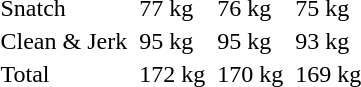<table>
<tr>
<td>Snatch</td>
<td></td>
<td>77 kg</td>
<td></td>
<td>76 kg</td>
<td></td>
<td>75 kg</td>
</tr>
<tr>
<td>Clean & Jerk</td>
<td></td>
<td>95 kg</td>
<td></td>
<td>95 kg</td>
<td></td>
<td>93 kg</td>
</tr>
<tr>
<td>Total</td>
<td></td>
<td>172 kg</td>
<td></td>
<td>170 kg</td>
<td></td>
<td>169 kg</td>
</tr>
</table>
